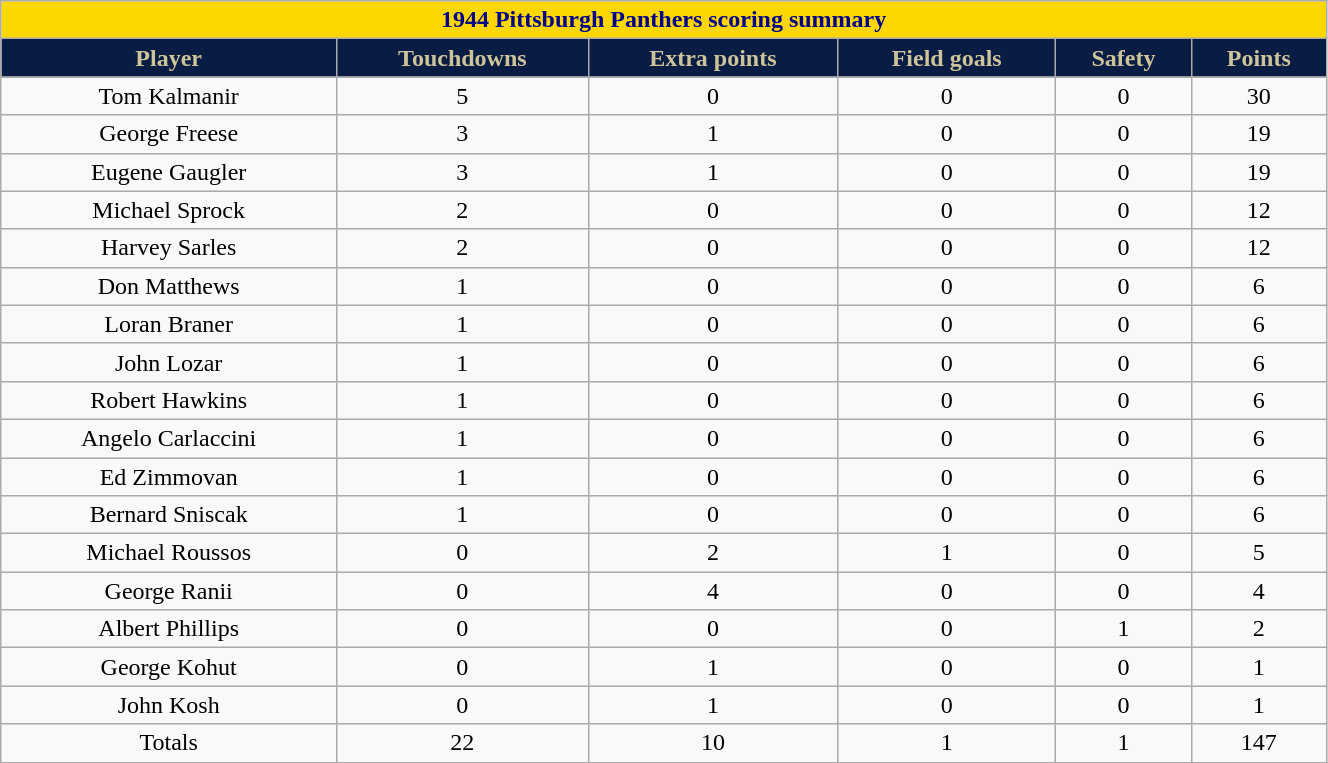<table class="wikitable" width="70%">
<tr>
<th colspan="10" style="background:gold; color:darkblue; text-align: center;"><strong>1944 Pittsburgh Panthers scoring summary</strong></th>
</tr>
<tr align="center"  style="background:#091C44;color:#CEC499;">
<td><strong>Player</strong></td>
<td><strong>Touchdowns</strong></td>
<td><strong>Extra points</strong></td>
<td><strong>Field goals</strong></td>
<td><strong>Safety</strong></td>
<td><strong>Points</strong></td>
</tr>
<tr align="center" bgcolor="">
<td>Tom Kalmanir</td>
<td>5</td>
<td>0</td>
<td>0</td>
<td>0</td>
<td>30</td>
</tr>
<tr align="center" bgcolor="">
<td>George Freese</td>
<td>3</td>
<td>1</td>
<td>0</td>
<td>0</td>
<td>19</td>
</tr>
<tr align="center" bgcolor="">
<td>Eugene Gaugler</td>
<td>3</td>
<td>1</td>
<td>0</td>
<td>0</td>
<td>19</td>
</tr>
<tr align="center" bgcolor="">
<td>Michael Sprock</td>
<td>2</td>
<td>0</td>
<td>0</td>
<td>0</td>
<td>12</td>
</tr>
<tr align="center" bgcolor="">
<td>Harvey Sarles</td>
<td>2</td>
<td>0</td>
<td>0</td>
<td>0</td>
<td>12</td>
</tr>
<tr align="center" bgcolor="">
<td>Don Matthews</td>
<td>1</td>
<td>0</td>
<td>0</td>
<td>0</td>
<td>6</td>
</tr>
<tr align="center" bgcolor="">
<td>Loran Braner</td>
<td>1</td>
<td>0</td>
<td>0</td>
<td>0</td>
<td>6</td>
</tr>
<tr align="center" bgcolor="">
<td>John Lozar</td>
<td>1</td>
<td>0</td>
<td>0</td>
<td>0</td>
<td>6</td>
</tr>
<tr align="center" bgcolor="">
<td>Robert Hawkins</td>
<td>1</td>
<td>0</td>
<td>0</td>
<td>0</td>
<td>6</td>
</tr>
<tr align="center" bgcolor="">
<td>Angelo Carlaccini</td>
<td>1</td>
<td>0</td>
<td>0</td>
<td>0</td>
<td>6</td>
</tr>
<tr align="center" bgcolor="">
<td>Ed Zimmovan</td>
<td>1</td>
<td>0</td>
<td>0</td>
<td>0</td>
<td>6</td>
</tr>
<tr align="center" bgcolor="">
<td>Bernard Sniscak</td>
<td>1</td>
<td>0</td>
<td>0</td>
<td>0</td>
<td>6</td>
</tr>
<tr align="center" bgcolor="">
<td>Michael Roussos</td>
<td>0</td>
<td>2</td>
<td>1</td>
<td>0</td>
<td>5</td>
</tr>
<tr align="center" bgcolor="">
<td>George Ranii</td>
<td>0</td>
<td>4</td>
<td>0</td>
<td>0</td>
<td>4</td>
</tr>
<tr align="center" bgcolor="">
<td>Albert Phillips</td>
<td>0</td>
<td>0</td>
<td>0</td>
<td>1</td>
<td>2</td>
</tr>
<tr align="center" bgcolor="">
<td>George Kohut</td>
<td>0</td>
<td>1</td>
<td>0</td>
<td>0</td>
<td>1</td>
</tr>
<tr align="center" bgcolor="">
<td>John Kosh</td>
<td>0</td>
<td>1</td>
<td>0</td>
<td>0</td>
<td>1</td>
</tr>
<tr align="center" bgcolor="">
<td>Totals</td>
<td>22</td>
<td>10</td>
<td>1</td>
<td>1</td>
<td>147</td>
</tr>
<tr align="center" bgcolor="">
</tr>
</table>
